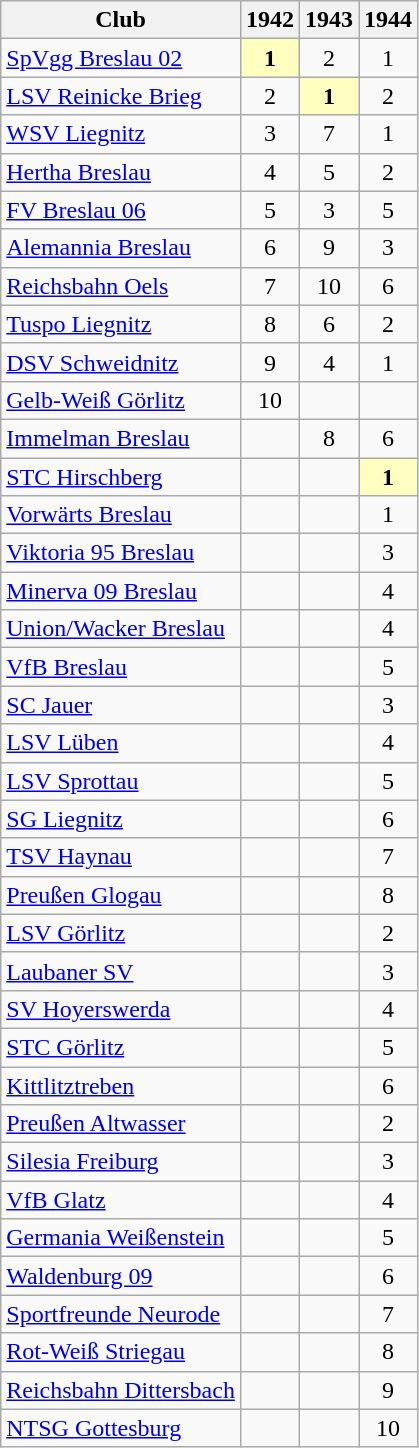<table class="wikitable">
<tr>
<th>Club</th>
<th>1942</th>
<th>1943</th>
<th>1944</th>
</tr>
<tr align="center">
<td align="left"><a href='#'>SpVgg Breslau 02</a></td>
<td bgcolor="#ffffbf"><strong>1</strong></td>
<td>2</td>
<td>1</td>
</tr>
<tr align="center">
<td align="left"><a href='#'>LSV Reinicke Brieg</a></td>
<td>2</td>
<td bgcolor="#ffffbf"><strong>1</strong></td>
<td>2</td>
</tr>
<tr align="center">
<td align="left"><a href='#'>WSV Liegnitz</a></td>
<td>3</td>
<td>7</td>
<td>1</td>
</tr>
<tr align="center">
<td align="left"><a href='#'>Hertha Breslau</a></td>
<td>4</td>
<td>5</td>
<td>2</td>
</tr>
<tr align="center">
<td align="left"><a href='#'>FV Breslau 06</a></td>
<td>5</td>
<td>3</td>
<td>5</td>
</tr>
<tr align="center">
<td align="left"><a href='#'>Alemannia Breslau</a></td>
<td>6</td>
<td>9</td>
<td>3</td>
</tr>
<tr align="center">
<td align="left"><a href='#'>Reichsbahn Oels</a></td>
<td>7</td>
<td>10</td>
<td>6</td>
</tr>
<tr align="center">
<td align="left"><a href='#'>Tuspo Liegnitz</a></td>
<td>8</td>
<td>6</td>
<td>2</td>
</tr>
<tr align="center">
<td align="left"><a href='#'>DSV Schweidnitz</a></td>
<td>9</td>
<td>4</td>
<td>1</td>
</tr>
<tr align="center">
<td align="left"><a href='#'>Gelb-Weiß Görlitz</a></td>
<td>10</td>
<td></td>
<td></td>
</tr>
<tr align="center">
<td align="left"><a href='#'>Immelman Breslau</a></td>
<td></td>
<td>8</td>
<td>6</td>
</tr>
<tr align="center">
<td align="left"><a href='#'>STC Hirschberg</a></td>
<td></td>
<td></td>
<td bgcolor="#ffffbf"><strong>1</strong></td>
</tr>
<tr align="center">
<td align="left"><a href='#'>Vorwärts Breslau</a></td>
<td></td>
<td></td>
<td>1</td>
</tr>
<tr align="center">
<td align="left"><a href='#'>Viktoria 95 Breslau</a></td>
<td></td>
<td></td>
<td>3</td>
</tr>
<tr align="center">
<td align="left"><a href='#'>Minerva 09 Breslau</a></td>
<td></td>
<td></td>
<td>4</td>
</tr>
<tr align="center">
<td align="left"><a href='#'>Union/Wacker Breslau</a></td>
<td></td>
<td></td>
<td>4</td>
</tr>
<tr align="center">
<td align="left"><a href='#'>VfB Breslau</a></td>
<td></td>
<td></td>
<td>5</td>
</tr>
<tr align="center">
<td align="left"><a href='#'>SC Jauer</a></td>
<td></td>
<td></td>
<td>3</td>
</tr>
<tr align="center">
<td align="left"><a href='#'>LSV Lüben</a></td>
<td></td>
<td></td>
<td>4</td>
</tr>
<tr align="center">
<td align="left"><a href='#'>LSV Sprottau</a></td>
<td></td>
<td></td>
<td>5</td>
</tr>
<tr align="center">
<td align="left"><a href='#'>SG Liegnitz</a></td>
<td></td>
<td></td>
<td>6</td>
</tr>
<tr align="center">
<td align="left"><a href='#'>TSV Haynau</a></td>
<td></td>
<td></td>
<td>7</td>
</tr>
<tr align="center">
<td align="left"><a href='#'>Preußen Glogau</a></td>
<td></td>
<td></td>
<td>8</td>
</tr>
<tr align="center">
<td align="left"><a href='#'>LSV Görlitz</a></td>
<td></td>
<td></td>
<td>2</td>
</tr>
<tr align="center">
<td align="left"><a href='#'>Laubaner SV</a></td>
<td></td>
<td></td>
<td>3</td>
</tr>
<tr align="center">
<td align="left"><a href='#'>SV Hoyerswerda</a></td>
<td></td>
<td></td>
<td>4</td>
</tr>
<tr align="center">
<td align="left"><a href='#'>STC Görlitz</a></td>
<td></td>
<td></td>
<td>5</td>
</tr>
<tr align="center">
<td align="left"><a href='#'>Kittlitztreben</a></td>
<td></td>
<td></td>
<td>6</td>
</tr>
<tr align="center">
<td align="left"><a href='#'>Preußen Altwasser</a></td>
<td></td>
<td></td>
<td>2</td>
</tr>
<tr align="center">
<td align="left"><a href='#'>Silesia Freiburg</a></td>
<td></td>
<td></td>
<td>3</td>
</tr>
<tr align="center">
<td align="left"><a href='#'>VfB Glatz</a></td>
<td></td>
<td></td>
<td>4</td>
</tr>
<tr align="center">
<td align="left"><a href='#'>Germania Weißenstein</a></td>
<td></td>
<td></td>
<td>5</td>
</tr>
<tr align="center">
<td align="left"><a href='#'>Waldenburg 09</a></td>
<td></td>
<td></td>
<td>6</td>
</tr>
<tr align="center">
<td align="left"><a href='#'>Sportfreunde Neurode</a></td>
<td></td>
<td></td>
<td>7</td>
</tr>
<tr align="center">
<td align="left"><a href='#'>Rot-Weiß Striegau</a></td>
<td></td>
<td></td>
<td>8</td>
</tr>
<tr align="center">
<td align="left"><a href='#'>Reichsbahn Dittersbach</a></td>
<td></td>
<td></td>
<td>9</td>
</tr>
<tr align="center">
<td align="left"><a href='#'>NTSG Gottesburg</a></td>
<td></td>
<td></td>
<td>10</td>
</tr>
</table>
